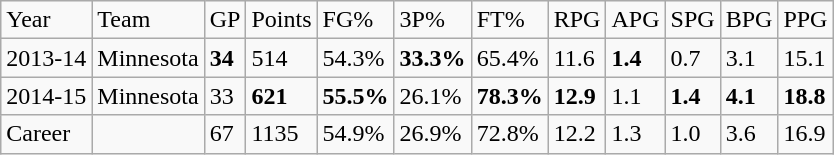<table class="wikitable">
<tr>
<td>Year</td>
<td>Team</td>
<td>GP</td>
<td>Points</td>
<td>FG%</td>
<td>3P%</td>
<td>FT%</td>
<td>RPG</td>
<td>APG</td>
<td>SPG</td>
<td>BPG</td>
<td>PPG</td>
</tr>
<tr>
<td>2013-14</td>
<td>Minnesota</td>
<td><strong>34</strong></td>
<td>514</td>
<td>54.3%</td>
<td><strong>33.3%</strong></td>
<td>65.4%</td>
<td>11.6</td>
<td><strong>1.4</strong></td>
<td>0.7</td>
<td>3.1</td>
<td>15.1</td>
</tr>
<tr>
<td>2014-15</td>
<td>Minnesota</td>
<td>33</td>
<td><strong>621</strong></td>
<td><strong>55.5%</strong></td>
<td>26.1%</td>
<td><strong>78.3%</strong></td>
<td><strong>12.9</strong></td>
<td>1.1</td>
<td><strong>1.4</strong></td>
<td><strong>4.1</strong></td>
<td><strong>18.8</strong></td>
</tr>
<tr>
<td>Career</td>
<td></td>
<td>67</td>
<td>1135</td>
<td>54.9%</td>
<td>26.9%</td>
<td>72.8%</td>
<td>12.2</td>
<td>1.3</td>
<td>1.0</td>
<td>3.6</td>
<td>16.9</td>
</tr>
</table>
